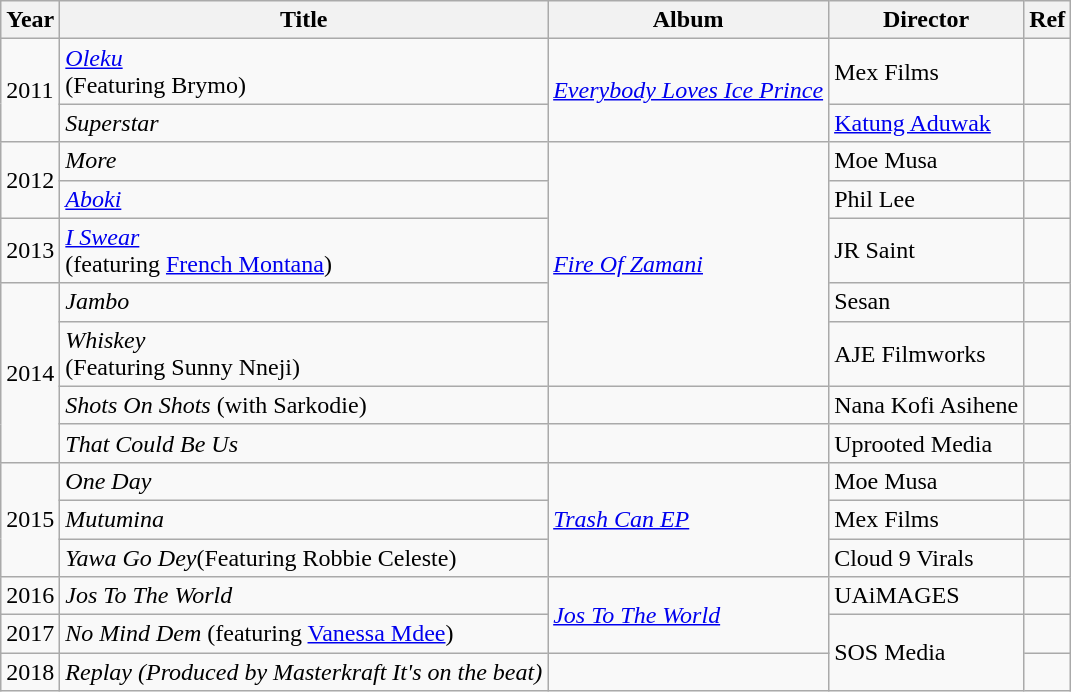<table class="wikitable">
<tr>
<th>Year</th>
<th>Title</th>
<th>Album</th>
<th>Director</th>
<th>Ref</th>
</tr>
<tr>
<td rowspan="2">2011</td>
<td><em><a href='#'>Oleku</a></em> <br> <span>(Featuring Brymo)</span></td>
<td rowspan='2'><em><a href='#'>Everybody Loves Ice Prince</a></em></td>
<td>Mex Films</td>
<td></td>
</tr>
<tr>
<td><em>Superstar</em></td>
<td><a href='#'>Katung Aduwak</a></td>
<td></td>
</tr>
<tr>
<td rowspan="2">2012</td>
<td><em>More</em></td>
<td rowspan='5'><em><a href='#'>Fire Of Zamani</a></em></td>
<td>Moe Musa</td>
<td></td>
</tr>
<tr>
<td><em><a href='#'>Aboki</a></em></td>
<td>Phil Lee</td>
<td></td>
</tr>
<tr>
<td rowspan="1">2013</td>
<td><em><a href='#'>I Swear</a></em> <br><span>(featuring <a href='#'>French Montana</a>)</span></td>
<td>JR Saint</td>
<td></td>
</tr>
<tr>
<td rowspan="4">2014</td>
<td><em>Jambo</em></td>
<td>Sesan</td>
<td></td>
</tr>
<tr>
<td><em>Whiskey</em> <br> <span>(Featuring Sunny Nneji)</span></td>
<td>AJE Filmworks</td>
<td></td>
</tr>
<tr>
<td><em>Shots On Shots</em> <span>(with Sarkodie)</span></td>
<td></td>
<td>Nana Kofi Asihene</td>
<td></td>
</tr>
<tr>
<td><em>That Could Be Us</em></td>
<td></td>
<td>Uprooted Media</td>
<td></td>
</tr>
<tr>
<td rowspan="3">2015</td>
<td><em>One Day</em></td>
<td rowspan="3"><em><a href='#'>Trash Can EP</a></em></td>
<td>Moe Musa</td>
<td></td>
</tr>
<tr>
<td><em>Mutumina</em></td>
<td>Mex Films</td>
<td></td>
</tr>
<tr>
<td><em>Yawa Go Dey</em><span>(Featuring Robbie Celeste)</span></td>
<td>Cloud 9 Virals</td>
<td></td>
</tr>
<tr>
<td>2016</td>
<td><em>Jos To The World</em></td>
<td rowspan="2"><em><a href='#'>Jos To The World</a></em></td>
<td>UAiMAGES</td>
<td></td>
</tr>
<tr>
<td>2017</td>
<td><em>No Mind Dem</em> <span>(featuring <a href='#'>Vanessa Mdee</a>)</span></td>
<td rowspan="2">SOS Media</td>
<td></td>
</tr>
<tr>
<td>2018</td>
<td><em>Replay (Produced by Masterkraft It's on the beat)</em></td>
<td></td>
<td></td>
</tr>
</table>
